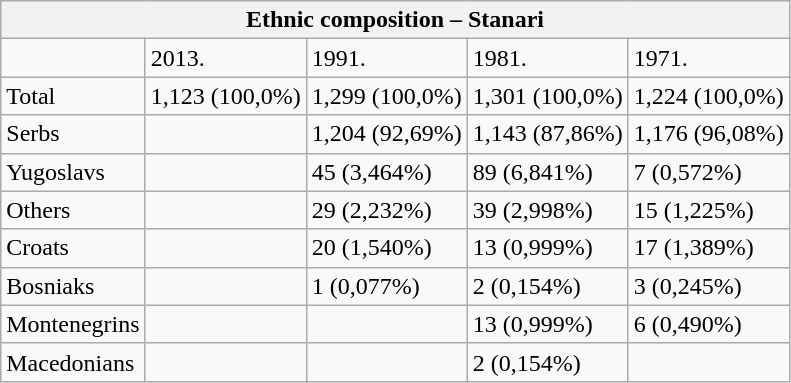<table class="wikitable">
<tr>
<th colspan="8">Ethnic composition – Stanari</th>
</tr>
<tr>
<td></td>
<td>2013.</td>
<td>1991.</td>
<td>1981.</td>
<td>1971.</td>
</tr>
<tr>
<td>Total</td>
<td>1,123 (100,0%)</td>
<td>1,299 (100,0%)</td>
<td>1,301 (100,0%)</td>
<td>1,224 (100,0%)</td>
</tr>
<tr>
<td>Serbs</td>
<td></td>
<td>1,204 (92,69%)</td>
<td>1,143 (87,86%)</td>
<td>1,176 (96,08%)</td>
</tr>
<tr>
<td>Yugoslavs</td>
<td></td>
<td>45 (3,464%)</td>
<td>89 (6,841%)</td>
<td>7 (0,572%)</td>
</tr>
<tr>
<td>Others</td>
<td></td>
<td>29 (2,232%)</td>
<td>39 (2,998%)</td>
<td>15 (1,225%)</td>
</tr>
<tr>
<td>Croats</td>
<td></td>
<td>20 (1,540%)</td>
<td>13 (0,999%)</td>
<td>17 (1,389%)</td>
</tr>
<tr>
<td>Bosniaks</td>
<td></td>
<td>1 (0,077%)</td>
<td>2 (0,154%)</td>
<td>3 (0,245%)</td>
</tr>
<tr>
<td>Montenegrins</td>
<td></td>
<td></td>
<td>13 (0,999%)</td>
<td>6 (0,490%)</td>
</tr>
<tr>
<td>Macedonians</td>
<td></td>
<td></td>
<td>2 (0,154%)</td>
<td></td>
</tr>
</table>
